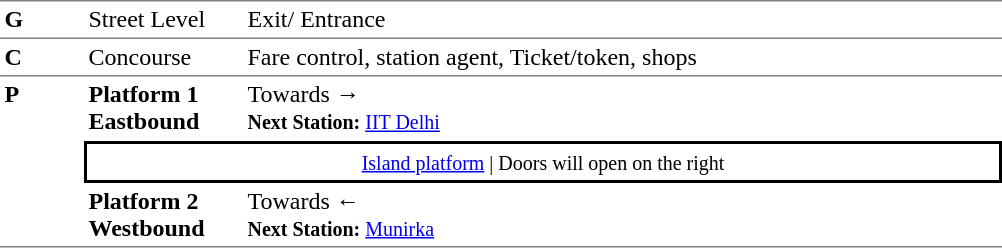<table table border=0 cellspacing=0 cellpadding=3>
<tr>
<td style="border-top:solid 1px grey;border-bottom:solid 1px grey;" width=50 valign=top><strong>G</strong></td>
<td style="border-top:solid 1px grey;border-bottom:solid 1px grey;" width=100 valign=top>Street Level</td>
<td style="border-top:solid 1px grey;border-bottom:solid 1px grey;" width=500 valign=top>Exit/ Entrance</td>
</tr>
<tr>
<td style="border-bottom:solid 1px grey;"><strong>C</strong></td>
<td style="border-bottom:solid 1px grey;">Concourse</td>
<td style="border-bottom:solid 1px grey;">Fare control, station agent, Ticket/token, shops</td>
</tr>
<tr>
<td style="border-bottom:solid 1px grey;" width=50 rowspan=3 valign=top><strong>P</strong></td>
<td style="border-bottom:solid 1px white;" width=100><span><strong>Platform 1</strong><br><strong>Eastbound</strong></span></td>
<td style="border-bottom:solid 1px white;" width=500>Towards → <br><small><strong>Next Station:</strong> <a href='#'>IIT Delhi</a></small></td>
</tr>
<tr>
<td style="border-top:solid 2px black;border-right:solid 2px black;border-left:solid 2px black;border-bottom:solid 2px black;text-align:center;" colspan=2><small><a href='#'>Island platform</a> | Doors will open on the right </small></td>
</tr>
<tr>
<td style="border-bottom:solid 1px grey;" width=100><span><strong>Platform 2</strong><br><strong>Westbound</strong></span></td>
<td style="border-bottom:solid 1px grey;" width="500">Towards ← <br><small><strong>Next Station:</strong> <a href='#'>Munirka</a></small></td>
</tr>
</table>
